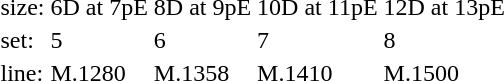<table style="margin-left:40px;">
<tr>
<td>size:</td>
<td>6D at 7pE</td>
<td>8D at 9pE</td>
<td>10D at 11pE</td>
<td>12D at 13pE</td>
</tr>
<tr>
<td>set:</td>
<td>5</td>
<td>6</td>
<td>7</td>
<td>8</td>
</tr>
<tr>
<td>line:</td>
<td>M.1280</td>
<td>M.1358</td>
<td>M.1410</td>
<td>M.1500</td>
</tr>
</table>
